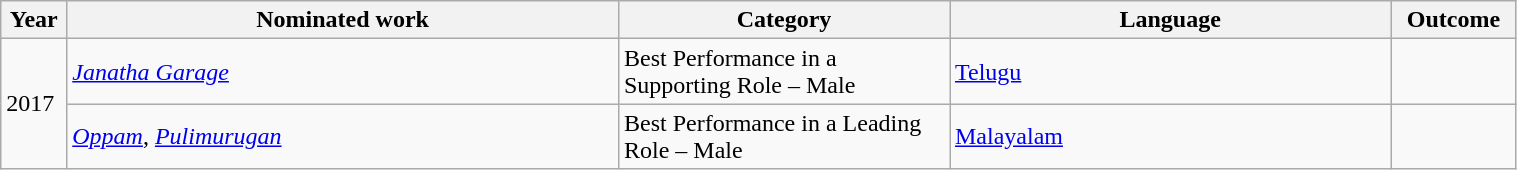<table class="wikitable plainrowheaders" style="width:80%;">
<tr>
<th scope="col" style="width:1%;">Year</th>
<th scope="col" style="width:25%;">Nominated work</th>
<th scope="col" style="width:15%;">Category</th>
<th scope="col" style="width:20%;">Language</th>
<th scope="col" style="width:3%;">Outcome</th>
</tr>
<tr>
<td scope="row" rowspan="2">2017</td>
<td><em><a href='#'>Janatha Garage</a></em></td>
<td>Best Performance in a Supporting Role – Male</td>
<td><a href='#'>Telugu</a></td>
<td></td>
</tr>
<tr>
<td><em><a href='#'>Oppam</a></em>, <em><a href='#'>Pulimurugan</a></em></td>
<td>Best Performance in a Leading Role – Male</td>
<td><a href='#'>Malayalam</a></td>
<td></td>
</tr>
</table>
